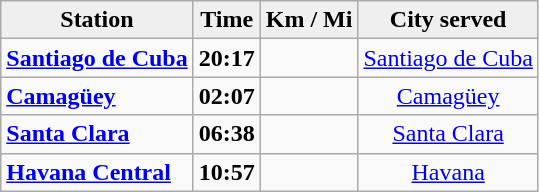<table class="wikitable">
<tr>
<th style="background:#efefef;">Station</th>
<th style="background:#efefef;">Time</th>
<th style="background:#efefef;">Km / Mi</th>
<th style="background:#efefef;">City served</th>
</tr>
<tr>
<td><strong><a href='#'>Santiago de Cuba</a></strong></td>
<td style="text-align:center;"><strong>20:17</strong></td>
<td style="text-align:center;"></td>
<td style="text-align:center;"><a href='#'>Santiago de Cuba</a></td>
</tr>
<tr>
<td><strong><a href='#'>Camagüey</a></strong></td>
<td style="text-align:center;"><strong>02:07</strong></td>
<td style="text-align:center;"></td>
<td style="text-align:center;"><a href='#'>Camagüey</a></td>
</tr>
<tr>
<td><strong><a href='#'>Santa Clara</a></strong></td>
<td style="text-align:center;"><strong>06:38</strong></td>
<td style="text-align:center;"></td>
<td style="text-align:center;"><a href='#'>Santa Clara</a></td>
</tr>
<tr>
<td><strong><a href='#'>Havana Central</a></strong></td>
<td style="text-align:center;"><strong>10:57</strong></td>
<td style="text-align:center;"></td>
<td style="text-align:center;"><a href='#'>Havana</a></td>
</tr>
</table>
